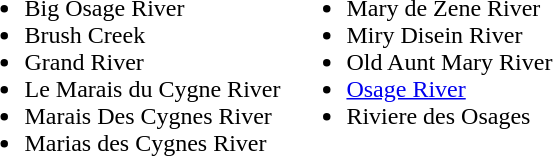<table>
<tr valign=top>
<td><br><ul><li>Big Osage River</li><li>Brush Creek</li><li>Grand River</li><li>Le Marais du Cygne River</li><li>Marais Des Cygnes River</li><li>Marias des Cygnes River</li></ul></td>
<td><br><ul><li>Mary de Zene River</li><li>Miry Disein River</li><li>Old Aunt Mary River</li><li><a href='#'>Osage River</a></li><li>Riviere des Osages</li></ul></td>
</tr>
</table>
